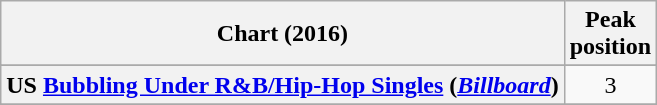<table class="wikitable sortable plainrowheaders" style="text-align:center">
<tr>
<th scope="col">Chart (2016)</th>
<th scope="col">Peak<br>position</th>
</tr>
<tr>
</tr>
<tr>
<th scope="row">US <a href='#'>Bubbling Under R&B/Hip-Hop Singles</a> (<em><a href='#'>Billboard</a></em>)</th>
<td>3</td>
</tr>
<tr>
</tr>
</table>
